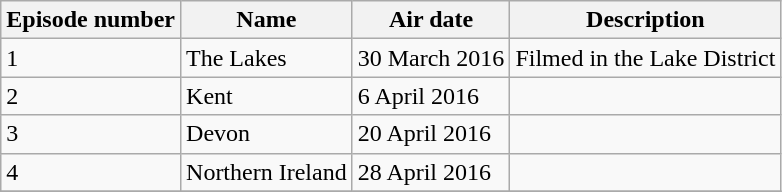<table class="wikitable">
<tr>
<th>Episode number</th>
<th>Name</th>
<th>Air date</th>
<th>Description</th>
</tr>
<tr>
<td>1</td>
<td>The Lakes</td>
<td>30 March 2016</td>
<td>Filmed in the Lake District</td>
</tr>
<tr>
<td>2</td>
<td>Kent</td>
<td>6 April 2016</td>
<td></td>
</tr>
<tr>
<td>3</td>
<td>Devon</td>
<td>20 April 2016</td>
<td></td>
</tr>
<tr>
<td>4</td>
<td>Northern Ireland</td>
<td>28 April 2016</td>
<td></td>
</tr>
<tr>
</tr>
</table>
